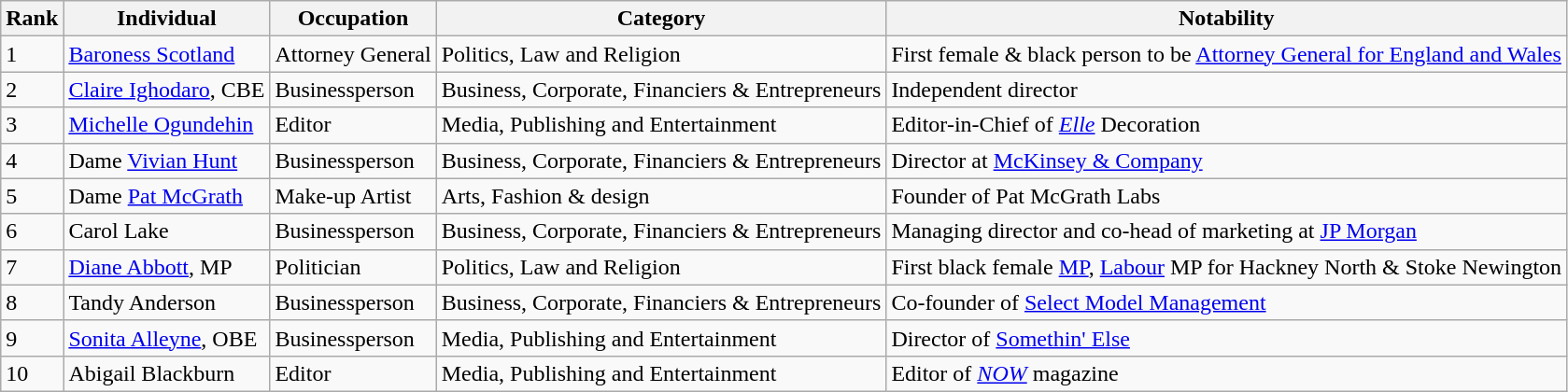<table class="wikitable sortable">
<tr>
<th>Rank</th>
<th>Individual</th>
<th>Occupation</th>
<th>Category</th>
<th>Notability</th>
</tr>
<tr>
<td>1</td>
<td><a href='#'>Baroness Scotland</a></td>
<td>Attorney General</td>
<td>Politics, Law and Religion</td>
<td>First female & black person to be <a href='#'>Attorney General for England and Wales</a></td>
</tr>
<tr>
<td>2</td>
<td><a href='#'>Claire Ighodaro</a>, CBE</td>
<td>Businessperson</td>
<td>Business, Corporate, Financiers & Entrepreneurs</td>
<td>Independent director</td>
</tr>
<tr>
<td>3</td>
<td><a href='#'>Michelle Ogundehin</a></td>
<td>Editor</td>
<td>Media, Publishing and Entertainment</td>
<td>Editor-in-Chief of <a href='#'><em>Elle</em></a> Decoration</td>
</tr>
<tr>
<td>4</td>
<td>Dame <a href='#'>Vivian Hunt</a></td>
<td>Businessperson</td>
<td>Business, Corporate, Financiers & Entrepreneurs</td>
<td>Director at <a href='#'>McKinsey & Company</a></td>
</tr>
<tr>
<td>5</td>
<td>Dame <a href='#'>Pat McGrath</a></td>
<td>Make-up Artist</td>
<td>Arts, Fashion & design</td>
<td>Founder of Pat McGrath Labs</td>
</tr>
<tr>
<td>6</td>
<td>Carol Lake</td>
<td>Businessperson</td>
<td>Business, Corporate, Financiers & Entrepreneurs</td>
<td>Managing director and co-head of marketing at <a href='#'>JP Morgan</a></td>
</tr>
<tr>
<td>7</td>
<td><a href='#'>Diane Abbott</a>, MP</td>
<td>Politician</td>
<td>Politics, Law and Religion</td>
<td>First black female <a href='#'>MP</a>, <a href='#'>Labour</a> MP for Hackney North & Stoke Newington</td>
</tr>
<tr>
<td>8</td>
<td>Tandy Anderson</td>
<td>Businessperson</td>
<td>Business, Corporate, Financiers & Entrepreneurs</td>
<td>Co-founder of <a href='#'>Select Model Management</a></td>
</tr>
<tr>
<td>9</td>
<td><a href='#'>Sonita Alleyne</a>, OBE</td>
<td>Businessperson</td>
<td>Media, Publishing and Entertainment</td>
<td>Director of <a href='#'>Somethin' Else</a></td>
</tr>
<tr>
<td>10</td>
<td>Abigail Blackburn</td>
<td>Editor</td>
<td>Media, Publishing and Entertainment</td>
<td>Editor of <a href='#'><em>NOW</em></a> magazine</td>
</tr>
</table>
